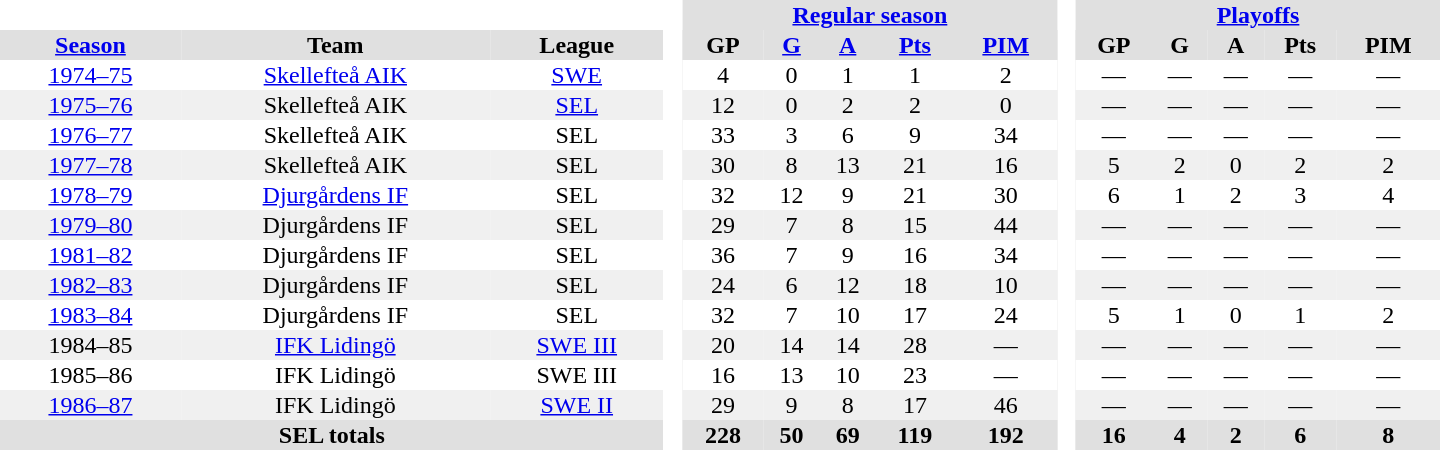<table border="0" cellpadding="1" cellspacing="0" style="text-align:center; width:60em">
<tr bgcolor="#e0e0e0">
<th colspan="3" bgcolor="#ffffff"> </th>
<th rowspan="99" bgcolor="#ffffff"> </th>
<th colspan="5"><a href='#'>Regular season</a></th>
<th rowspan="99" bgcolor="#ffffff"> </th>
<th colspan="5"><a href='#'>Playoffs</a></th>
</tr>
<tr bgcolor="#e0e0e0">
<th><a href='#'>Season</a></th>
<th>Team</th>
<th>League</th>
<th>GP</th>
<th><a href='#'>G</a></th>
<th><a href='#'>A</a></th>
<th><a href='#'>Pts</a></th>
<th><a href='#'>PIM</a></th>
<th>GP</th>
<th>G</th>
<th>A</th>
<th>Pts</th>
<th>PIM</th>
</tr>
<tr>
<td><a href='#'>1974–75</a></td>
<td><a href='#'>Skellefteå AIK</a></td>
<td><a href='#'>SWE</a></td>
<td>4</td>
<td>0</td>
<td>1</td>
<td>1</td>
<td>2</td>
<td>—</td>
<td>—</td>
<td>—</td>
<td>—</td>
<td>—</td>
</tr>
<tr bgcolor="#f0f0f0">
<td><a href='#'>1975–76</a></td>
<td>Skellefteå AIK</td>
<td><a href='#'>SEL</a></td>
<td>12</td>
<td>0</td>
<td>2</td>
<td>2</td>
<td>0</td>
<td>—</td>
<td>—</td>
<td>—</td>
<td>—</td>
<td>—</td>
</tr>
<tr>
<td><a href='#'>1976–77</a></td>
<td>Skellefteå AIK</td>
<td>SEL</td>
<td>33</td>
<td>3</td>
<td>6</td>
<td>9</td>
<td>34</td>
<td>—</td>
<td>—</td>
<td>—</td>
<td>—</td>
<td>—</td>
</tr>
<tr bgcolor="#f0f0f0">
<td><a href='#'>1977–78</a></td>
<td>Skellefteå AIK</td>
<td>SEL</td>
<td>30</td>
<td>8</td>
<td>13</td>
<td>21</td>
<td>16</td>
<td>5</td>
<td>2</td>
<td>0</td>
<td>2</td>
<td>2</td>
</tr>
<tr>
<td><a href='#'>1978–79</a></td>
<td><a href='#'>Djurgårdens IF</a></td>
<td>SEL</td>
<td>32</td>
<td>12</td>
<td>9</td>
<td>21</td>
<td>30</td>
<td>6</td>
<td>1</td>
<td>2</td>
<td>3</td>
<td>4</td>
</tr>
<tr bgcolor="#f0f0f0">
<td><a href='#'>1979–80</a></td>
<td>Djurgårdens IF</td>
<td>SEL</td>
<td>29</td>
<td>7</td>
<td>8</td>
<td>15</td>
<td>44</td>
<td>—</td>
<td>—</td>
<td>—</td>
<td>—</td>
<td>—</td>
</tr>
<tr>
<td><a href='#'>1981–82</a></td>
<td>Djurgårdens IF</td>
<td>SEL</td>
<td>36</td>
<td>7</td>
<td>9</td>
<td>16</td>
<td>34</td>
<td>—</td>
<td>—</td>
<td>—</td>
<td>—</td>
<td>—</td>
</tr>
<tr bgcolor="#f0f0f0">
<td><a href='#'>1982–83</a></td>
<td>Djurgårdens IF</td>
<td>SEL</td>
<td>24</td>
<td>6</td>
<td>12</td>
<td>18</td>
<td>10</td>
<td>—</td>
<td>—</td>
<td>—</td>
<td>—</td>
<td>—</td>
</tr>
<tr>
<td><a href='#'>1983–84</a></td>
<td>Djurgårdens IF</td>
<td>SEL</td>
<td>32</td>
<td>7</td>
<td>10</td>
<td>17</td>
<td>24</td>
<td>5</td>
<td>1</td>
<td>0</td>
<td>1</td>
<td>2</td>
</tr>
<tr bgcolor="#f0f0f0">
<td>1984–85</td>
<td><a href='#'>IFK Lidingö</a></td>
<td><a href='#'>SWE III</a></td>
<td>20</td>
<td>14</td>
<td>14</td>
<td>28</td>
<td>—</td>
<td>—</td>
<td>—</td>
<td>—</td>
<td>—</td>
<td>—</td>
</tr>
<tr>
<td>1985–86</td>
<td>IFK Lidingö</td>
<td>SWE III</td>
<td>16</td>
<td>13</td>
<td>10</td>
<td>23</td>
<td>—</td>
<td>—</td>
<td>—</td>
<td>—</td>
<td>—</td>
<td>—</td>
</tr>
<tr bgcolor="#f0f0f0">
<td><a href='#'>1986–87</a></td>
<td>IFK Lidingö</td>
<td><a href='#'>SWE II</a></td>
<td>29</td>
<td>9</td>
<td>8</td>
<td>17</td>
<td>46</td>
<td>—</td>
<td>—</td>
<td>—</td>
<td>—</td>
<td>—</td>
</tr>
<tr bgcolor="#e0e0e0">
<th colspan="3">SEL totals</th>
<th>228</th>
<th>50</th>
<th>69</th>
<th>119</th>
<th>192</th>
<th>16</th>
<th>4</th>
<th>2</th>
<th>6</th>
<th>8</th>
</tr>
</table>
